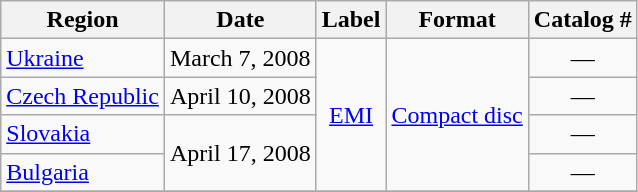<table class="wikitable">
<tr>
<th>Region</th>
<th>Date</th>
<th>Label</th>
<th>Format</th>
<th>Catalog #</th>
</tr>
<tr>
<td><a href='#'>Ukraine</a></td>
<td rowspan="1">March 7, 2008</td>
<td rowspan="4" align="center"><a href='#'>EMI</a></td>
<td rowspan="4" align="center"><a href='#'>Compact disc</a></td>
<td align="center">—</td>
</tr>
<tr>
<td><a href='#'>Czech Republic</a></td>
<td rowspan="1">April 10, 2008</td>
<td align="center">—</td>
</tr>
<tr>
<td><a href='#'>Slovakia</a></td>
<td rowspan="2">April 17, 2008</td>
<td align="center">—</td>
</tr>
<tr>
<td><a href='#'>Bulgaria</a></td>
<td align="center">—</td>
</tr>
<tr>
</tr>
</table>
